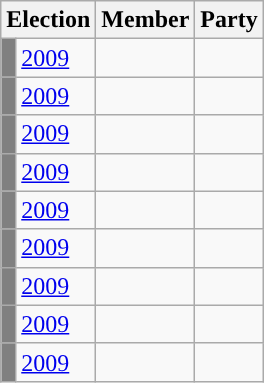<table class="wikitable">
<tr>
<th colspan="2">Election</th>
<th>Member</th>
<th>Party</th>
</tr>
<tr>
<td style="background-color: grey"></td>
<td><a href='#'>2009</a></td>
<td></td>
<td></td>
</tr>
<tr>
<td style="background-color: grey"></td>
<td><a href='#'>2009</a></td>
<td></td>
<td></td>
</tr>
<tr>
<td style="background-color: grey"></td>
<td><a href='#'>2009</a></td>
<td></td>
<td></td>
</tr>
<tr>
<td style="background-color: grey"></td>
<td><a href='#'>2009</a></td>
<td></td>
<td></td>
</tr>
<tr>
<td style="background-color: grey"></td>
<td><a href='#'>2009</a></td>
<td></td>
<td></td>
</tr>
<tr>
<td style="background-color: grey"></td>
<td><a href='#'>2009</a></td>
<td></td>
<td></td>
</tr>
<tr>
<td style="background-color: grey"></td>
<td><a href='#'>2009</a></td>
<td></td>
<td></td>
</tr>
<tr>
<td style="background-color: grey"></td>
<td><a href='#'>2009</a></td>
<td></td>
<td></td>
</tr>
<tr>
<td style="background-color: grey"></td>
<td><a href='#'>2009</a></td>
<td></td>
<td></td>
</tr>
</table>
